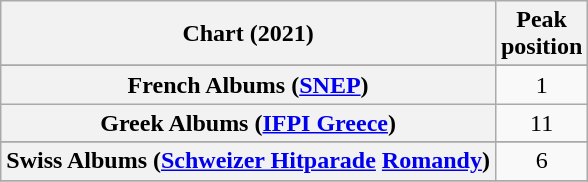<table class="wikitable sortable plainrowheaders" style="text-align:center">
<tr>
<th scope="col">Chart (2021)</th>
<th scope="col">Peak<br>position</th>
</tr>
<tr>
</tr>
<tr>
</tr>
<tr>
<th scope="row">French Albums (<a href='#'>SNEP</a>)</th>
<td>1</td>
</tr>
<tr>
<th scope="row">Greek Albums (<a href='#'>IFPI Greece</a>)</th>
<td>11</td>
</tr>
<tr>
</tr>
<tr>
<th scope="row">Swiss Albums (<a href='#'>Schweizer Hitparade</a> <a href='#'>Romandy</a>)</th>
<td>6</td>
</tr>
<tr>
</tr>
</table>
